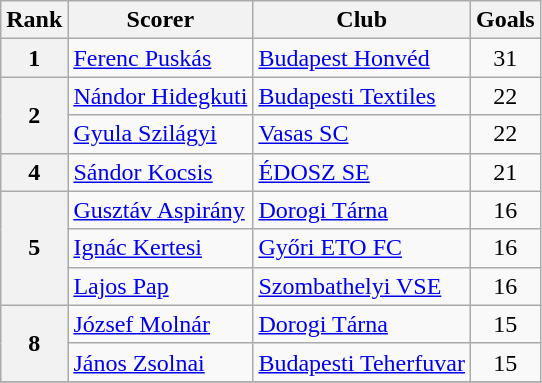<table class="wikitable" style="text-align:center">
<tr>
<th>Rank</th>
<th>Scorer</th>
<th>Club</th>
<th>Goals</th>
</tr>
<tr>
<th rowspan="1">1</th>
<td align=left> <a href='#'>Ferenc Puskás</a></td>
<td align=left><a href='#'>Budapest Honvéd</a></td>
<td>31</td>
</tr>
<tr>
<th rowspan="2">2</th>
<td align=left> <a href='#'>Nándor Hidegkuti</a></td>
<td align=left><a href='#'>Budapesti Textiles</a></td>
<td>22</td>
</tr>
<tr>
<td align=left> <a href='#'>Gyula Szilágyi</a></td>
<td align=left><a href='#'>Vasas SC</a></td>
<td>22</td>
</tr>
<tr>
<th rowspan="1">4</th>
<td align=left> <a href='#'>Sándor Kocsis</a></td>
<td align=left><a href='#'>ÉDOSZ SE</a></td>
<td>21</td>
</tr>
<tr>
<th rowspan="3">5</th>
<td align=left> <a href='#'>Gusztáv Aspirány</a></td>
<td align=left><a href='#'>Dorogi Tárna</a></td>
<td>16</td>
</tr>
<tr>
<td align=left> <a href='#'>Ignác Kertesi</a></td>
<td align=left><a href='#'>Győri ETO FC</a></td>
<td>16</td>
</tr>
<tr>
<td align=left> <a href='#'>Lajos Pap</a></td>
<td align=left><a href='#'>Szombathelyi VSE</a></td>
<td>16</td>
</tr>
<tr>
<th rowspan="2">8</th>
<td align=left> <a href='#'>József Molnár</a></td>
<td align=left><a href='#'>Dorogi Tárna</a></td>
<td>15</td>
</tr>
<tr>
<td align=left> <a href='#'>János Zsolnai</a></td>
<td align=left><a href='#'>Budapesti Teherfuvar</a></td>
<td>15</td>
</tr>
<tr>
</tr>
</table>
